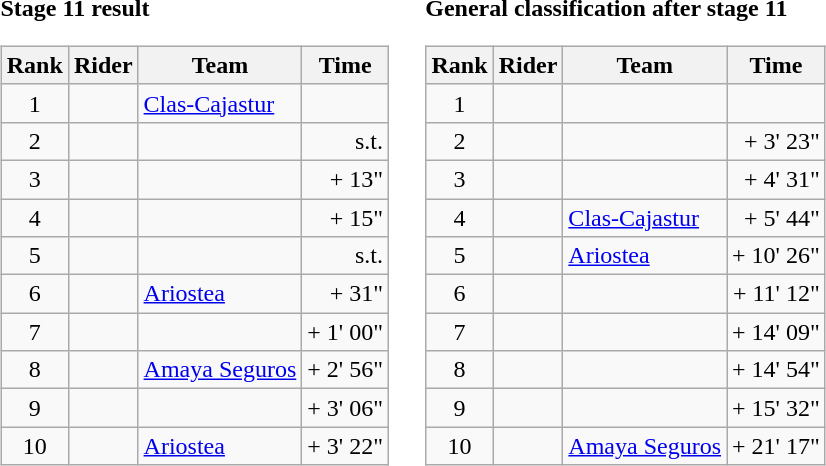<table>
<tr>
<td><strong>Stage 11 result</strong><br><table class="wikitable">
<tr>
<th scope="col">Rank</th>
<th scope="col">Rider</th>
<th scope="col">Team</th>
<th scope="col">Time</th>
</tr>
<tr>
<td style="text-align:center;">1</td>
<td></td>
<td><a href='#'>Clas-Cajastur</a></td>
<td style="text-align:right;"></td>
</tr>
<tr>
<td style="text-align:center;">2</td>
<td></td>
<td></td>
<td style="text-align:right;">s.t.</td>
</tr>
<tr>
<td style="text-align:center;">3</td>
<td></td>
<td></td>
<td style="text-align:right;">+ 13"</td>
</tr>
<tr>
<td style="text-align:center;">4</td>
<td></td>
<td></td>
<td style="text-align:right;">+ 15"</td>
</tr>
<tr>
<td style="text-align:center;">5</td>
<td></td>
<td></td>
<td style="text-align:right;">s.t.</td>
</tr>
<tr>
<td style="text-align:center;">6</td>
<td></td>
<td><a href='#'>Ariostea</a></td>
<td style="text-align:right;">+ 31"</td>
</tr>
<tr>
<td style="text-align:center;">7</td>
<td></td>
<td></td>
<td style="text-align:right;">+ 1' 00"</td>
</tr>
<tr>
<td style="text-align:center;">8</td>
<td></td>
<td><a href='#'>Amaya Seguros</a></td>
<td style="text-align:right;">+ 2' 56"</td>
</tr>
<tr>
<td style="text-align:center;">9</td>
<td></td>
<td></td>
<td style="text-align:right;">+ 3' 06"</td>
</tr>
<tr>
<td style="text-align:center;">10</td>
<td></td>
<td><a href='#'>Ariostea</a></td>
<td style="text-align:right;">+ 3' 22"</td>
</tr>
</table>
</td>
<td></td>
<td><strong>General classification after stage 11</strong><br><table class="wikitable">
<tr>
<th scope="col">Rank</th>
<th scope="col">Rider</th>
<th scope="col">Team</th>
<th scope="col">Time</th>
</tr>
<tr>
<td style="text-align:center;">1</td>
<td> </td>
<td></td>
<td style="text-align:right;"></td>
</tr>
<tr>
<td style="text-align:center;">2</td>
<td></td>
<td></td>
<td style="text-align:right;">+ 3' 23"</td>
</tr>
<tr>
<td style="text-align:center;">3</td>
<td></td>
<td></td>
<td style="text-align:right;">+ 4' 31"</td>
</tr>
<tr>
<td style="text-align:center;">4</td>
<td></td>
<td><a href='#'>Clas-Cajastur</a></td>
<td style="text-align:right;">+ 5' 44"</td>
</tr>
<tr>
<td style="text-align:center;">5</td>
<td></td>
<td><a href='#'>Ariostea</a></td>
<td style="text-align:right;">+ 10' 26"</td>
</tr>
<tr>
<td style="text-align:center;">6</td>
<td></td>
<td></td>
<td style="text-align:right;">+ 11' 12"</td>
</tr>
<tr>
<td style="text-align:center;">7</td>
<td></td>
<td></td>
<td style="text-align:right;">+ 14' 09"</td>
</tr>
<tr>
<td style="text-align:center;">8</td>
<td></td>
<td></td>
<td style="text-align:right;">+ 14' 54"</td>
</tr>
<tr>
<td style="text-align:center;">9</td>
<td></td>
<td></td>
<td style="text-align:right;">+ 15' 32"</td>
</tr>
<tr>
<td style="text-align:center;">10</td>
<td></td>
<td><a href='#'>Amaya Seguros</a></td>
<td style="text-align:right;">+ 21' 17"</td>
</tr>
</table>
</td>
</tr>
</table>
